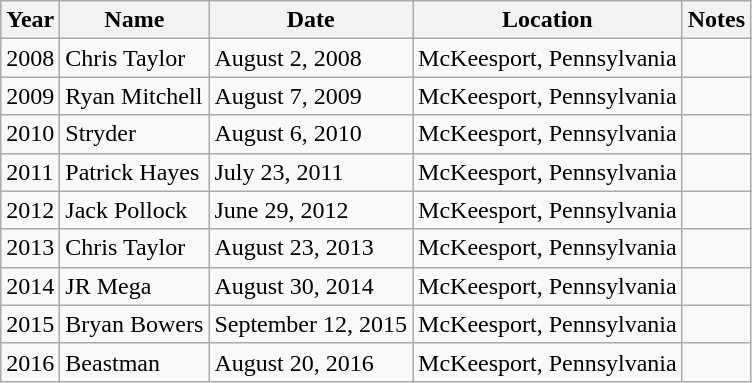<table class="wikitable">
<tr>
<th>Year</th>
<th>Name</th>
<th>Date</th>
<th>Location</th>
<th>Notes</th>
</tr>
<tr>
<td>2008</td>
<td>Chris Taylor</td>
<td>August 2, 2008</td>
<td>McKeesport, Pennsylvania</td>
<td></td>
</tr>
<tr>
<td>2009</td>
<td>Ryan Mitchell</td>
<td>August 7, 2009</td>
<td>McKeesport, Pennsylvania</td>
<td></td>
</tr>
<tr>
<td>2010</td>
<td>Stryder</td>
<td>August 6, 2010</td>
<td>McKeesport, Pennsylvania</td>
<td></td>
</tr>
<tr>
<td>2011</td>
<td>Patrick Hayes</td>
<td>July 23, 2011</td>
<td>McKeesport, Pennsylvania</td>
<td></td>
</tr>
<tr>
<td>2012</td>
<td>Jack Pollock</td>
<td>June 29, 2012</td>
<td>McKeesport, Pennsylvania</td>
<td></td>
</tr>
<tr>
<td>2013</td>
<td>Chris Taylor</td>
<td>August 23, 2013</td>
<td>McKeesport, Pennsylvania</td>
<td></td>
</tr>
<tr>
<td>2014</td>
<td>JR Mega</td>
<td>August 30, 2014</td>
<td>McKeesport, Pennsylvania</td>
<td></td>
</tr>
<tr>
<td>2015</td>
<td>Bryan Bowers</td>
<td>September 12, 2015</td>
<td>McKeesport, Pennsylvania</td>
<td></td>
</tr>
<tr>
<td>2016</td>
<td>Beastman</td>
<td>August 20, 2016</td>
<td>McKeesport, Pennsylvania</td>
<td></td>
</tr>
</table>
